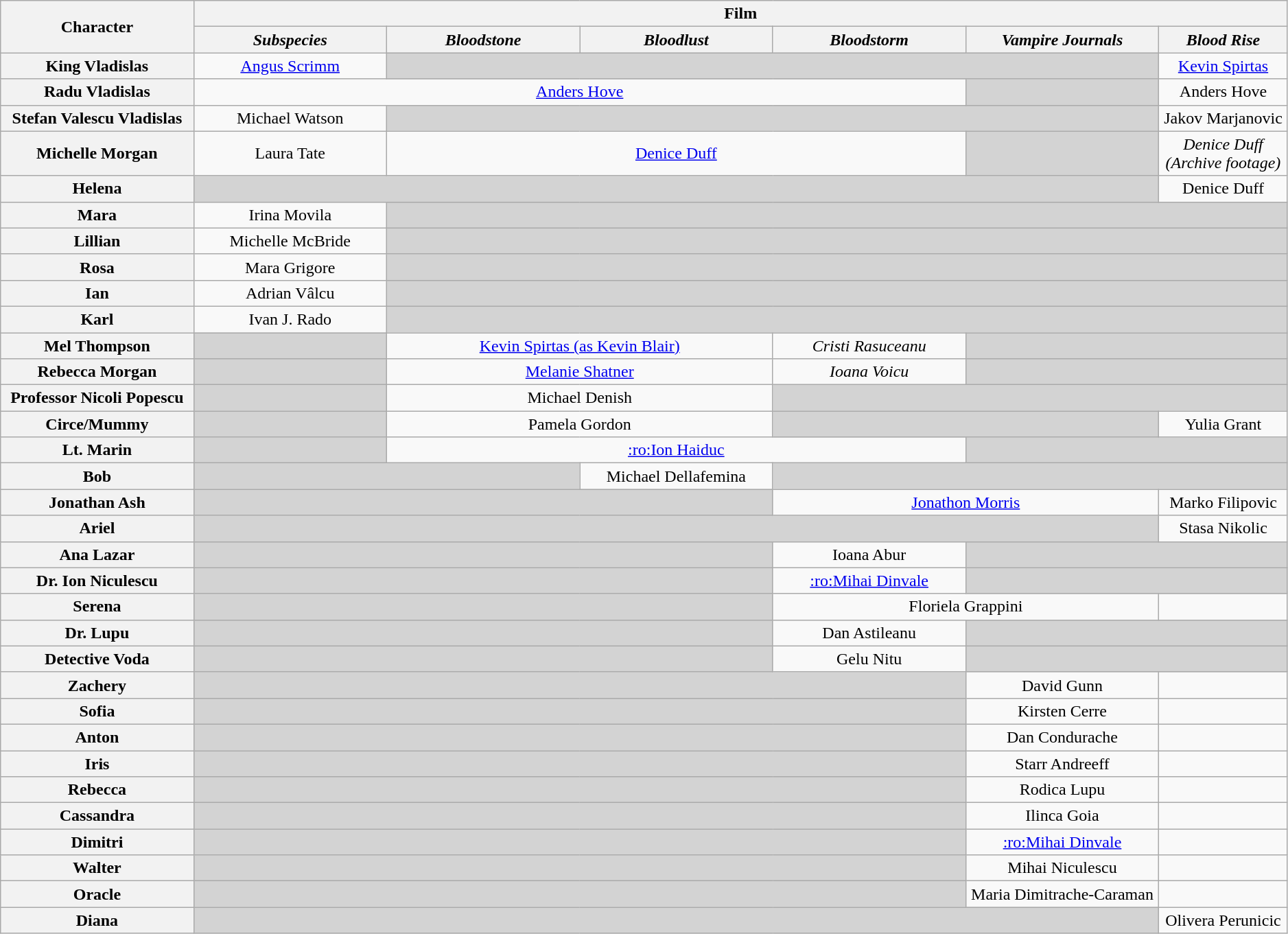<table class="wikitable" style="text-align:center" width=99%>
<tr>
<th rowspan="2" width="15%">Character</th>
<th colspan="6" align="center">Film</th>
</tr>
<tr>
<th align="center" width="15%"><em>Subspecies</em></th>
<th align="center" width="15%"><em>Bloodstone</em></th>
<th align="center" width="15%"><em>Bloodlust</em></th>
<th align="center" width="15%"><em>Bloodstorm</em></th>
<th align="center" width="15%"><em>Vampire Journals</em></th>
<th><em>Blood Rise</em></th>
</tr>
<tr>
<th>King Vladislas</th>
<td><a href='#'>Angus Scrimm</a></td>
<td colspan="4" style="background-color:lightgrey;"> </td>
<td><a href='#'>Kevin Spirtas</a></td>
</tr>
<tr>
<th>Radu Vladislas</th>
<td colspan="4"><a href='#'>Anders Hove</a></td>
<td style="background-color:lightgrey;"> </td>
<td>Anders Hove</td>
</tr>
<tr>
<th>Stefan Valescu Vladislas</th>
<td>Michael Watson</td>
<td colspan="4" style="background-color:lightgrey;"> </td>
<td>Jakov Marjanovic</td>
</tr>
<tr>
<th>Michelle Morgan</th>
<td>Laura Tate</td>
<td colspan="3"><a href='#'>Denice Duff</a></td>
<td style="background-color:lightgrey;"> </td>
<td><em>Denice Duff (Archive footage)</em></td>
</tr>
<tr>
<th>Helena</th>
<td colspan="5" style="background-color:lightgrey;"></td>
<td>Denice Duff</td>
</tr>
<tr>
<th>Mara</th>
<td>Irina Movila</td>
<td colspan="5" style="background-color:lightgrey;"> </td>
</tr>
<tr>
<th>Lillian</th>
<td>Michelle McBride</td>
<td colspan="5" style="background-color:lightgrey;"> </td>
</tr>
<tr>
<th>Rosa</th>
<td>Mara Grigore</td>
<td colspan="5" style="background-color:lightgrey;"> </td>
</tr>
<tr>
<th>Ian</th>
<td>Adrian Vâlcu</td>
<td colspan="5" style="background-color:lightgrey;"> </td>
</tr>
<tr>
<th>Karl</th>
<td>Ivan J. Rado</td>
<td colspan="5" style="background-color:lightgrey;"> </td>
</tr>
<tr>
<th>Mel Thompson</th>
<td style="background-color:lightgrey;"> </td>
<td colspan="2"><a href='#'>Kevin Spirtas (as Kevin Blair)</a></td>
<td><em>Cristi Rasuceanu</em></td>
<td colspan="2" style="background-color:lightgrey;"> </td>
</tr>
<tr>
<th>Rebecca Morgan</th>
<td style="background-color:lightgrey;"> </td>
<td colspan="2"><a href='#'>Melanie Shatner</a></td>
<td><em>Ioana Voicu</em></td>
<td colspan="2" style="background-color:lightgrey;"> </td>
</tr>
<tr>
<th>Professor Nicoli Popescu</th>
<td style="background-color:lightgrey;"> </td>
<td colspan="2">Michael Denish</td>
<td colspan="3" style="background-color:lightgrey;"> </td>
</tr>
<tr>
<th>Circe/Mummy</th>
<td style="background-color:lightgrey;"> </td>
<td colspan="2">Pamela Gordon</td>
<td colspan="2" style="background-color:lightgrey;"> </td>
<td>Yulia Grant</td>
</tr>
<tr>
<th>Lt. Marin</th>
<td style="background-color:lightgrey;"> </td>
<td colspan="3"><a href='#'>:ro:Ion Haiduc</a></td>
<td colspan="2" style="background-color:lightgrey;"> </td>
</tr>
<tr>
<th>Bob</th>
<td colspan="2" style="background-color:lightgrey;"> </td>
<td>Michael Dellafemina</td>
<td colspan="3" style="background-color:lightgrey;"> </td>
</tr>
<tr>
<th>Jonathan Ash</th>
<td colspan="3" style="background-color:lightgrey;"> </td>
<td colspan="2"><a href='#'>Jonathon Morris</a></td>
<td>Marko Filipovic</td>
</tr>
<tr>
<th>Ariel</th>
<td colspan="5" style="background-color:lightgrey;"> </td>
<td>Stasa Nikolic</td>
</tr>
<tr>
<th>Ana Lazar</th>
<td colspan="3" style="background-color:lightgrey;"> </td>
<td>Ioana Abur</td>
<td colspan="2" style="background-color:lightgrey;"> </td>
</tr>
<tr>
<th>Dr. Ion Niculescu</th>
<td colspan="3" style="background-color:lightgrey;"> </td>
<td><a href='#'>:ro:Mihai Dinvale</a></td>
<td colspan="2" style="background-color:lightgrey;"> </td>
</tr>
<tr>
<th>Serena</th>
<td colspan="3" style="background-color:lightgrey;"> </td>
<td colspan="2">Floriela Grappini</td>
<td></td>
</tr>
<tr>
<th>Dr. Lupu</th>
<td colspan="3" style="background-color:lightgrey;"> </td>
<td>Dan Astileanu</td>
<td colspan="2" style="background-color:lightgrey;"> </td>
</tr>
<tr>
<th>Detective Voda</th>
<td colspan="3" style="background-color:lightgrey;"> </td>
<td>Gelu Nitu</td>
<td colspan="2" style="background-color:lightgrey;"> </td>
</tr>
<tr>
<th>Zachery</th>
<td colspan="4" style="background-color:lightgrey;"> </td>
<td>David Gunn</td>
<td></td>
</tr>
<tr>
<th>Sofia</th>
<td colspan="4" style="background-color:lightgrey;"> </td>
<td>Kirsten Cerre</td>
<td></td>
</tr>
<tr>
<th>Anton</th>
<td colspan="4" style="background-color:lightgrey;"> </td>
<td>Dan Condurache</td>
<td></td>
</tr>
<tr>
<th>Iris</th>
<td colspan="4" style="background-color:lightgrey;"> </td>
<td>Starr Andreeff</td>
<td></td>
</tr>
<tr>
<th>Rebecca</th>
<td colspan="4" style="background-color:lightgrey;"> </td>
<td>Rodica Lupu</td>
<td></td>
</tr>
<tr>
<th>Cassandra</th>
<td colspan="4" style="background-color:lightgrey;"> </td>
<td>Ilinca Goia</td>
<td></td>
</tr>
<tr>
<th>Dimitri</th>
<td colspan="4" style="background-color:lightgrey;"> </td>
<td><a href='#'>:ro:Mihai Dinvale</a></td>
<td></td>
</tr>
<tr>
<th>Walter</th>
<td colspan="4" style="background-color:lightgrey;"> </td>
<td>Mihai Niculescu</td>
<td></td>
</tr>
<tr>
<th>Oracle</th>
<td colspan="4" style="background-color:lightgrey;"> </td>
<td>Maria Dimitrache-Caraman</td>
<td></td>
</tr>
<tr>
<th>Diana</th>
<td colspan="5" style="background-color:lightgrey;"></td>
<td>Olivera Perunicic</td>
</tr>
</table>
